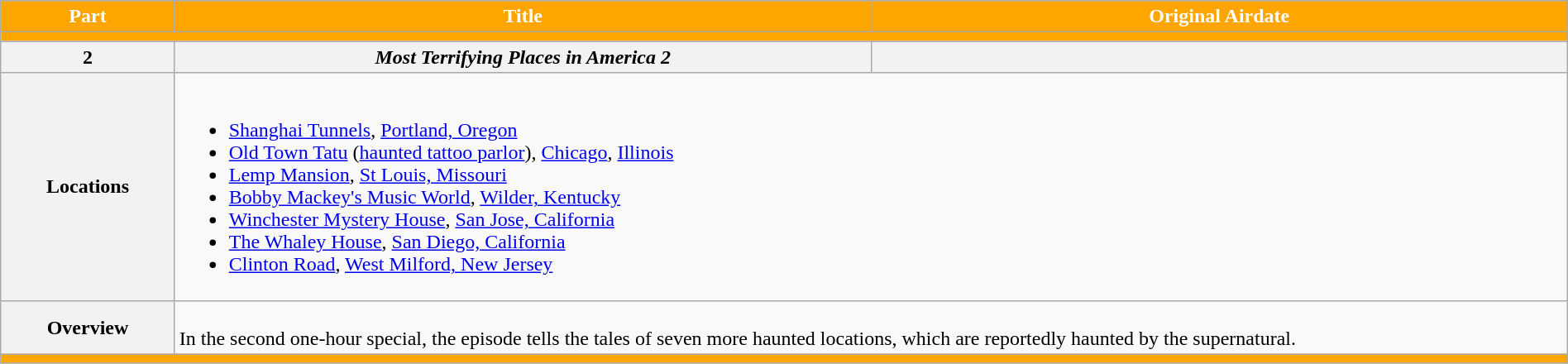<table class="wikitable" style="width:100%;">
<tr style="background:orange; color:white;">
<th style="background:orange; width:10%;">Part</th>
<th style="background:orange; width:40%;">Title</th>
<th style="background:orange; width:40%;">Original Airdate</th>
</tr>
<tr>
<td colspan="3" style="background:orange;"></td>
</tr>
<tr>
<th>2</th>
<th><em>Most Terrifying Places in America 2</em></th>
<th></th>
</tr>
<tr>
<th>Locations</th>
<td colspan="3"><br><ul><li><a href='#'>Shanghai Tunnels</a>, <a href='#'>Portland, Oregon</a></li><li><a href='#'>Old Town Tatu</a> (<a href='#'>haunted tattoo parlor</a>), <a href='#'>Chicago</a>, <a href='#'>Illinois</a></li><li><a href='#'>Lemp Mansion</a>, <a href='#'>St Louis, Missouri</a></li><li><a href='#'>Bobby Mackey's Music World</a>, <a href='#'>Wilder, Kentucky</a></li><li><a href='#'>Winchester Mystery House</a>, <a href='#'>San Jose, California</a></li><li><a href='#'>The Whaley House</a>, <a href='#'>San Diego, California</a></li><li><a href='#'>Clinton Road</a>, <a href='#'>West Milford, New Jersey</a></li></ul></td>
</tr>
<tr>
<th>Overview</th>
<td colspan="3"><br>In the second one-hour special, the episode tells the tales of seven more haunted locations, which are reportedly haunted by the supernatural.</td>
</tr>
<tr>
<td colspan="3" style="background:orange;"></td>
</tr>
</table>
